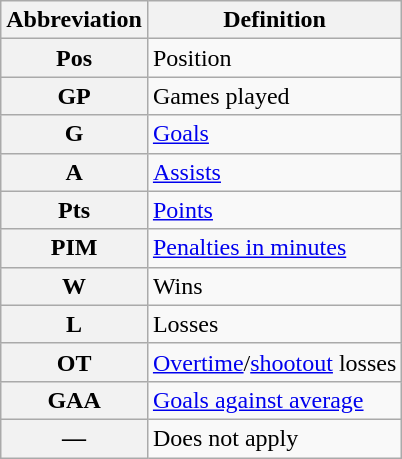<table class="wikitable">
<tr>
<th scope="col">Abbreviation</th>
<th scope="col">Definition</th>
</tr>
<tr>
<th scope="row">Pos</th>
<td>Position</td>
</tr>
<tr>
<th scope="row">GP</th>
<td>Games played</td>
</tr>
<tr>
<th scope="row">G</th>
<td><a href='#'>Goals</a></td>
</tr>
<tr>
<th scope="row">A</th>
<td><a href='#'>Assists</a></td>
</tr>
<tr>
<th scope="row">Pts</th>
<td><a href='#'>Points</a></td>
</tr>
<tr>
<th scope="row">PIM</th>
<td><a href='#'>Penalties in minutes</a></td>
</tr>
<tr>
<th scope="row">W</th>
<td>Wins</td>
</tr>
<tr>
<th scope="row">L</th>
<td>Losses</td>
</tr>
<tr>
<th scope="row">OT</th>
<td><a href='#'>Overtime</a>/<a href='#'>shootout</a> losses</td>
</tr>
<tr>
<th scope="row">GAA</th>
<td><a href='#'>Goals against average</a></td>
</tr>
<tr>
<th scope="row">—</th>
<td>Does not apply</td>
</tr>
</table>
